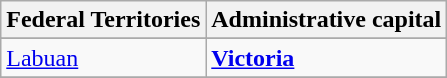<table class="wikitable">
<tr>
<th>Federal Territories</th>
<th>Administrative capital</th>
</tr>
<tr>
</tr>
<tr>
<td> <a href='#'>Labuan</a></td>
<td><strong><a href='#'>Victoria</a></strong></td>
</tr>
<tr>
</tr>
</table>
